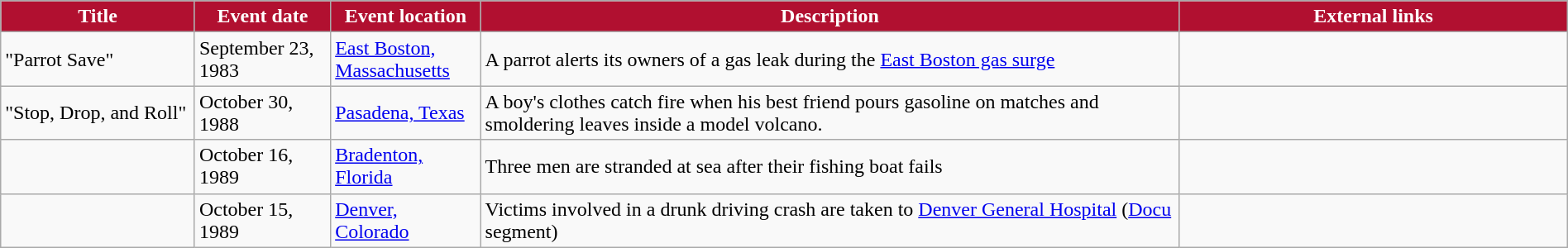<table class="wikitable" style="width: 100%;">
<tr>
<th style="background: #B11030; color: #FFFFFF; width: 10%;">Title</th>
<th style="background: #B11030; color: #FFFFFF; width: 7%;">Event date</th>
<th style="background: #B11030; color: #FFFFFF; width: 7%;">Event location</th>
<th style="background: #B11030; color: #FFFFFF; width: 36%;">Description</th>
<th style="background: #B11030; color: #FFFFFF; width: 20%;">External links</th>
</tr>
<tr>
<td>"Parrot Save"</td>
<td>September 23, 1983</td>
<td><a href='#'>East Boston, Massachusetts</a></td>
<td>A parrot alerts its owners of a gas leak during the <a href='#'>East Boston gas surge</a></td>
<td></td>
</tr>
<tr>
<td>"Stop, Drop, and Roll"</td>
<td>October 30, 1988</td>
<td><a href='#'>Pasadena, Texas</a></td>
<td>A boy's clothes catch fire when his best friend pours gasoline on matches and smoldering leaves inside a model volcano.</td>
<td></td>
</tr>
<tr>
<td></td>
<td>October 16, 1989</td>
<td><a href='#'>Bradenton, Florida</a></td>
<td>Three men are stranded at sea after their fishing boat fails</td>
<td></td>
</tr>
<tr>
<td></td>
<td>October 15, 1989</td>
<td><a href='#'>Denver, Colorado</a></td>
<td>Victims involved in a drunk driving crash are taken to <a href='#'>Denver General Hospital</a> (<a href='#'>Docu</a> segment)</td>
<td></td>
</tr>
</table>
